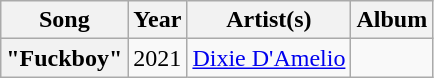<table class="wikitable plainrowheaders" style="text-align:center;">
<tr>
<th scope="col">Song</th>
<th scope="col">Year</th>
<th scope="col">Artist(s)</th>
<th scope="col">Album</th>
</tr>
<tr>
<th scope="row">"Fuckboy"</th>
<td>2021</td>
<td><a href='#'>Dixie D'Amelio</a></td>
<td></td>
</tr>
</table>
